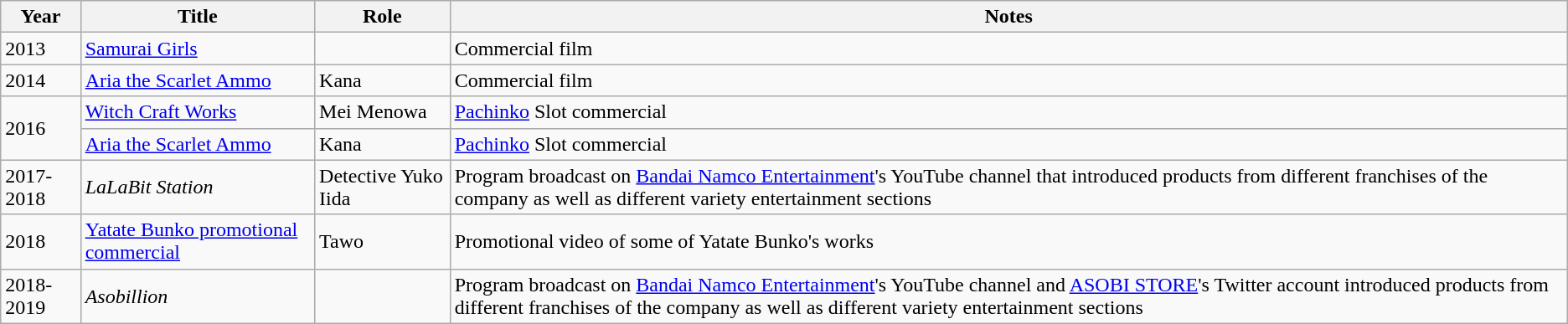<table class="wikitable">
<tr>
<th>Year</th>
<th>Title</th>
<th>Role</th>
<th>Notes</th>
</tr>
<tr>
<td>2013</td>
<td><a href='#'>Samurai Girls</a></td>
<td></td>
<td>Commercial film</td>
</tr>
<tr>
<td>2014</td>
<td><a href='#'>Aria the Scarlet Ammo</a></td>
<td>Kana</td>
<td>Commercial film</td>
</tr>
<tr>
<td rowspan="2">2016</td>
<td><a href='#'>Witch Craft Works</a></td>
<td>Mei Menowa</td>
<td><a href='#'>Pachinko</a> Slot commercial</td>
</tr>
<tr>
<td><a href='#'>Aria the Scarlet Ammo</a></td>
<td>Kana</td>
<td><a href='#'>Pachinko</a> Slot commercial</td>
</tr>
<tr>
<td>2017-2018</td>
<td><em>LaLaBit Station</em></td>
<td>Detective Yuko Iida</td>
<td>Program broadcast on <a href='#'>Bandai Namco Entertainment</a>'s YouTube channel that introduced products from different franchises of the company as well as different variety entertainment sections</td>
</tr>
<tr>
<td>2018</td>
<td><a href='#'>Yatate Bunko promotional commercial</a></td>
<td>Tawo</td>
<td>Promotional video of some of Yatate Bunko's works</td>
</tr>
<tr>
<td>2018-2019</td>
<td><em>Asobillion</em></td>
<td></td>
<td>Program broadcast on <a href='#'>Bandai Namco Entertainment</a>'s YouTube channel and <a href='#'>ASOBI STORE</a>'s Twitter account introduced products from different franchises of the company as well as different variety entertainment sections</td>
</tr>
</table>
